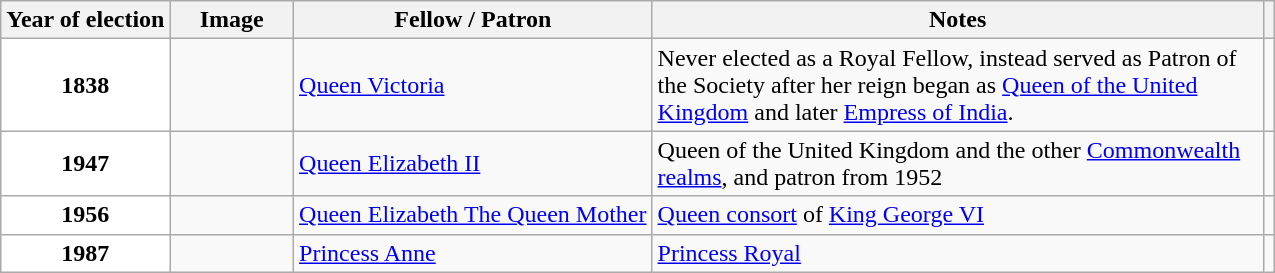<table class="wikitable sortable plainrowheaders">
<tr>
<th scope="col">Year of election</th>
<th scope="col" class="unsortable" style="width: 75px;">Image</th>
<th scope="col">Fellow / Patron</th>
<th width=400 class="unsortable">Notes</th>
<th scope="col" class="unsortable"></th>
</tr>
<tr>
<th scope="row" style="background:#fff; text-align:center;">1838</th>
<td></td>
<td><a href='#'>Queen Victoria</a></td>
<td>Never elected as a Royal Fellow, instead served as Patron of the Society after her reign began as <a href='#'>Queen of the United Kingdom</a> and later <a href='#'>Empress of India</a>.</td>
<td></td>
</tr>
<tr>
<th scope="row" style="background:#fff; text-align:center;">1947</th>
<td></td>
<td><a href='#'>Queen Elizabeth II</a></td>
<td>Queen of the United Kingdom and the other <a href='#'>Commonwealth realms</a>, and patron from 1952</td>
<td></td>
</tr>
<tr>
<th scope="row" style="background:#fff; text-align:center;">1956</th>
<td></td>
<td><a href='#'>Queen Elizabeth The Queen Mother</a></td>
<td><a href='#'>Queen consort</a> of <a href='#'>King George VI</a></td>
<td></td>
</tr>
<tr>
<th scope="row" style="background:#fff; text-align:center;">1987</th>
<td></td>
<td><a href='#'>Princess Anne</a></td>
<td><a href='#'>Princess Royal</a></td>
<td></td>
</tr>
</table>
